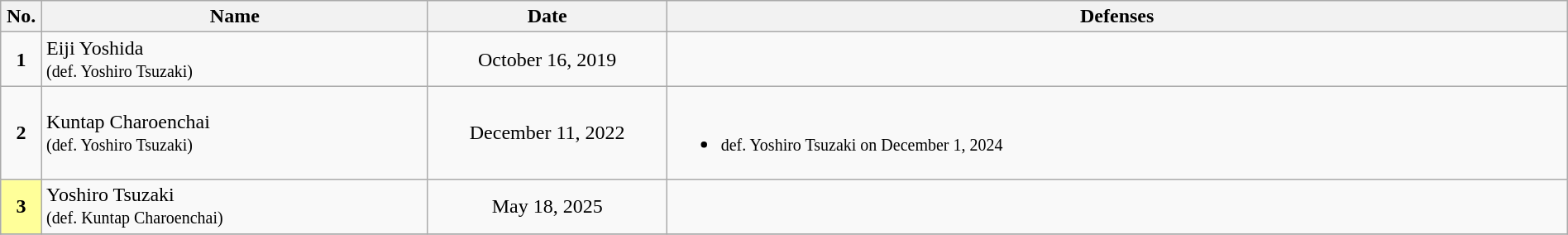<table class="wikitable" style="width:100%; font-size:100%;">
<tr>
<th style= width:1%;">No.</th>
<th style= width:21%;">Name</th>
<th style=width:13%;">Date</th>
<th style= width:49%;">Defenses</th>
</tr>
<tr>
<td align=center><strong>1</strong></td>
<td align=left> Eiji Yoshida <br><small>(def. Yoshiro Tsuzaki)</small></td>
<td align=center>October 16, 2019</td>
<td></td>
</tr>
<tr>
<td align=center><strong>2</strong></td>
<td align=left> Kuntap Charoenchai  <br><small>(def. Yoshiro Tsuzaki)</small></td>
<td align=center>December 11, 2022</td>
<td><br><ul><li><small>def. Yoshiro Tsuzaki on December 1, 2024</small></li></ul></td>
</tr>
<tr>
<td align=center bgcolor="#FFFF99"><strong>3</strong></td>
<td align=left> Yoshiro Tsuzaki <br><small>(def. Kuntap Charoenchai)</small></td>
<td align=center>May 18, 2025</td>
<td></td>
</tr>
<tr>
</tr>
</table>
